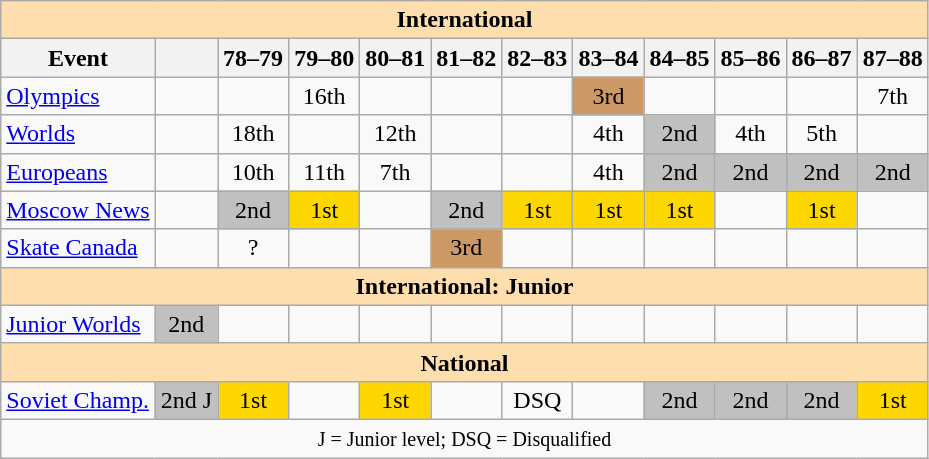<table class="wikitable" style="text-align:center">
<tr>
<th style="background-color: #ffdead; " colspan=12 align=center>International</th>
</tr>
<tr>
<th>Event</th>
<th></th>
<th>78–79</th>
<th>79–80</th>
<th>80–81</th>
<th>81–82</th>
<th>82–83</th>
<th>83–84</th>
<th>84–85</th>
<th>85–86</th>
<th>86–87</th>
<th>87–88</th>
</tr>
<tr>
<td align=left><a href='#'>Olympics</a></td>
<td></td>
<td></td>
<td>16th</td>
<td></td>
<td></td>
<td></td>
<td bgcolor=cc9966>3rd</td>
<td></td>
<td></td>
<td></td>
<td>7th</td>
</tr>
<tr>
<td align=left><a href='#'>Worlds</a></td>
<td></td>
<td>18th</td>
<td></td>
<td>12th</td>
<td></td>
<td></td>
<td>4th</td>
<td bgcolor=silver>2nd</td>
<td>4th</td>
<td>5th</td>
<td></td>
</tr>
<tr>
<td align=left><a href='#'>Europeans</a></td>
<td></td>
<td>10th</td>
<td>11th</td>
<td>7th</td>
<td></td>
<td></td>
<td>4th</td>
<td bgcolor=silver>2nd</td>
<td bgcolor=silver>2nd</td>
<td bgcolor=silver>2nd</td>
<td bgcolor=silver>2nd</td>
</tr>
<tr>
<td align=left><a href='#'>Moscow News</a></td>
<td></td>
<td bgcolor=silver>2nd</td>
<td bgcolor=gold>1st</td>
<td></td>
<td bgcolor=silver>2nd</td>
<td bgcolor=gold>1st</td>
<td bgcolor=gold>1st</td>
<td bgcolor=gold>1st</td>
<td></td>
<td bgcolor=gold>1st</td>
</tr>
<tr>
<td align=left><a href='#'>Skate Canada</a></td>
<td></td>
<td>?</td>
<td></td>
<td></td>
<td bgcolor=cc9966>3rd</td>
<td></td>
<td></td>
<td></td>
<td></td>
<td></td>
<td></td>
</tr>
<tr>
<th style="background-color: #ffdead; " colspan=12 align=center>International: Junior</th>
</tr>
<tr>
<td align=left><a href='#'>Junior Worlds</a></td>
<td bgcolor=silver>2nd</td>
<td></td>
<td></td>
<td></td>
<td></td>
<td></td>
<td></td>
<td></td>
<td></td>
<td></td>
<td></td>
</tr>
<tr>
<th style="background-color: #ffdead; " colspan=12 align=center>National</th>
</tr>
<tr>
<td align=left><a href='#'>Soviet Champ.</a></td>
<td bgcolor=silver>2nd J</td>
<td bgcolor=gold>1st</td>
<td></td>
<td bgcolor=gold>1st</td>
<td></td>
<td>DSQ</td>
<td></td>
<td bgcolor=silver>2nd</td>
<td bgcolor=silver>2nd</td>
<td bgcolor=silver>2nd</td>
<td bgcolor=gold>1st</td>
</tr>
<tr>
<td colspan=12 align=center><small> J = Junior level; DSQ = Disqualified </small></td>
</tr>
</table>
